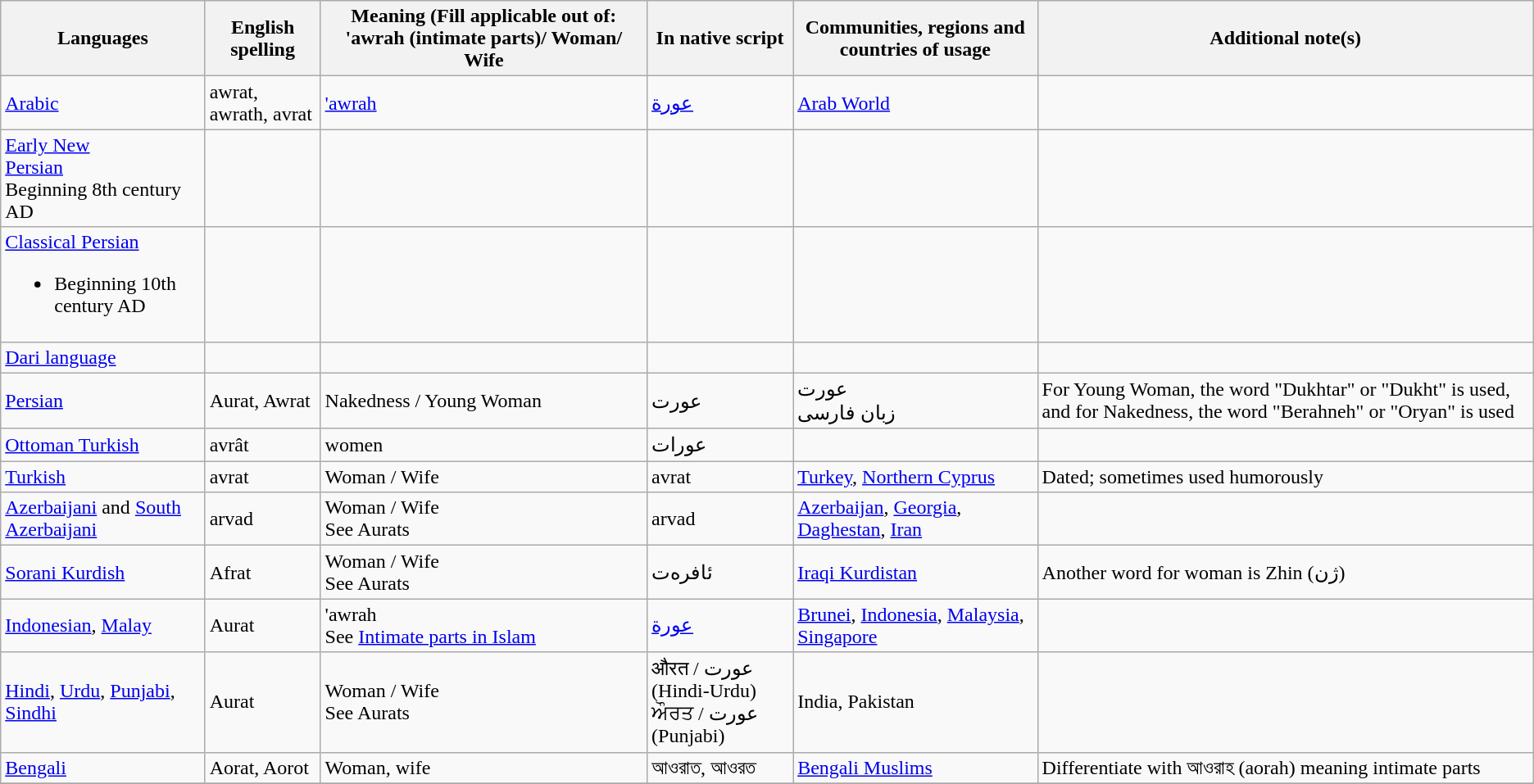<table class="wikitable">
<tr>
<th>Languages</th>
<th>English spelling</th>
<th>Meaning (Fill applicable out of: 'awrah (intimate parts)/ Woman/ Wife</th>
<th>In native script</th>
<th>Communities, regions and countries of usage</th>
<th>Additional note(s)</th>
</tr>
<tr>
<td><a href='#'>Arabic</a></td>
<td>awrat, awrath, avrat</td>
<td><a href='#'>'awrah</a></td>
<td><a href='#'>عورة</a></td>
<td><a href='#'>Arab World</a></td>
<td></td>
</tr>
<tr>
<td><a href='#'>Early New</a><br><a href='#'>Persian</a><br> Beginning 8th century AD</td>
<td></td>
<td></td>
<td></td>
<td></td>
<td></td>
</tr>
<tr>
<td><a href='#'>Classical Persian</a><br><ul><li>Beginning 10th century AD</li></ul></td>
<td></td>
<td></td>
<td></td>
<td></td>
<td></td>
</tr>
<tr>
<td><a href='#'>Dari language</a></td>
<td></td>
<td></td>
<td></td>
<td></td>
<td></td>
</tr>
<tr>
<td><a href='#'>Persian</a></td>
<td>Aurat, Awrat</td>
<td>Nakedness / Young Woman</td>
<td>عورت</td>
<td>عورت<br>زبان  فارسی</td>
<td>For Young Woman, the word "Dukhtar" or "Dukht" is used, and for Nakedness, the word "Berahneh" or "Oryan" is used</td>
</tr>
<tr>
<td><a href='#'>Ottoman Turkish</a></td>
<td>avrât</td>
<td>women</td>
<td>عورات</td>
<td></td>
<td></td>
</tr>
<tr>
<td><a href='#'>Turkish</a></td>
<td>avrat</td>
<td>Woman / Wife</td>
<td>avrat</td>
<td><a href='#'>Turkey</a>, <a href='#'>Northern Cyprus</a></td>
<td>Dated; sometimes used humorously</td>
</tr>
<tr>
<td><a href='#'>Azerbaijani</a> and <a href='#'>South Azerbaijani</a></td>
<td>arvad</td>
<td>Woman / Wife<br>See Aurats</td>
<td>arvad</td>
<td><a href='#'>Azerbaijan</a>, <a href='#'>Georgia</a>, <a href='#'>Daghestan</a>, <a href='#'>Iran</a></td>
<td></td>
</tr>
<tr>
<td><a href='#'>Sorani Kurdish</a></td>
<td>Afrat</td>
<td>Woman / Wife<br>See Aurats</td>
<td>ئافرەت</td>
<td><a href='#'>Iraqi Kurdistan</a></td>
<td>Another word for woman is Zhin (ژن)</td>
</tr>
<tr>
<td><a href='#'>Indonesian</a>, <a href='#'>Malay</a></td>
<td>Aurat</td>
<td>'awrah<br>See <a href='#'>Intimate parts in Islam</a></td>
<td><a href='#'>عورة</a></td>
<td><a href='#'>Brunei</a>, <a href='#'>Indonesia</a>, <a href='#'>Malaysia</a>, <a href='#'>Singapore</a></td>
<td></td>
</tr>
<tr>
<td><a href='#'>Hindi</a>, <a href='#'>Urdu</a>, <a href='#'>Punjabi</a>, <a href='#'>Sindhi</a></td>
<td>Aurat</td>
<td>Woman / Wife<br>See Aurats</td>
<td>औरत / عورت (Hindi-Urdu) <br> ਔਰਤ / عورت (Punjabi)</td>
<td>India, Pakistan</td>
<td></td>
</tr>
<tr>
<td><a href='#'>Bengali</a></td>
<td>Aorat, Aorot</td>
<td>Woman, wife</td>
<td>আওরাত, আওরত</td>
<td><a href='#'>Bengali Muslims</a></td>
<td>Differentiate with আওরাহ (aorah) meaning intimate parts</td>
</tr>
<tr>
</tr>
</table>
